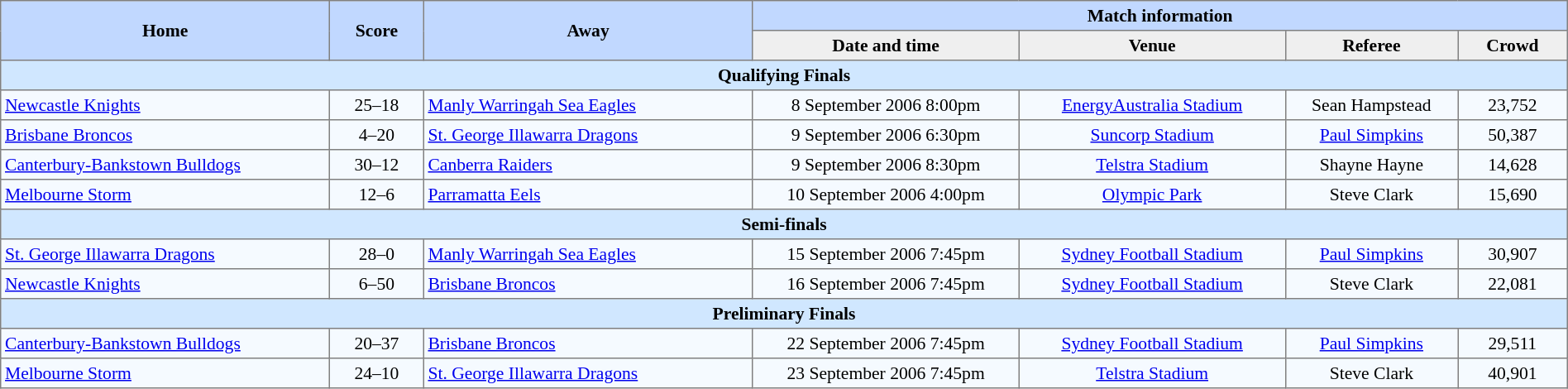<table border="1" cellpadding="3" cellspacing="0" style="border-collapse:collapse; font-size:90%; text-align:center; width:100%;">
<tr style="background:#c1d8ff;">
<th rowspan="2" style="width:21%;">Home</th>
<th rowspan="2" style="width:6%;">Score</th>
<th rowspan="2" style="width:21%;">Away</th>
<th colspan=6>Match information</th>
</tr>
<tr style="background:#efefef;">
<th width=17%>Date and time</th>
<th width=17%>Venue</th>
<th width=11%>Referee</th>
<th width=7%>Crowd</th>
</tr>
<tr style="background:#d0e7ff;">
<td colspan=7><strong>Qualifying Finals</strong></td>
</tr>
<tr style="background:#f5faff;">
<td align=left> <a href='#'>Newcastle Knights</a></td>
<td>25–18</td>
<td align=left> <a href='#'>Manly Warringah Sea Eagles</a></td>
<td>8 September 2006 8:00pm</td>
<td><a href='#'>EnergyAustralia Stadium</a></td>
<td>Sean Hampstead</td>
<td>23,752</td>
</tr>
<tr style="background:#f5faff;">
<td align=left> <a href='#'>Brisbane Broncos</a></td>
<td>4–20</td>
<td align=left> <a href='#'>St. George Illawarra Dragons</a></td>
<td>9 September 2006 6:30pm</td>
<td><a href='#'>Suncorp Stadium</a></td>
<td><a href='#'>Paul Simpkins</a></td>
<td>50,387</td>
</tr>
<tr style="background:#f5faff;">
<td align=left> <a href='#'>Canterbury-Bankstown Bulldogs</a></td>
<td>30–12</td>
<td align=left> <a href='#'>Canberra Raiders</a></td>
<td>9 September 2006 8:30pm</td>
<td><a href='#'>Telstra Stadium</a></td>
<td>Shayne Hayne</td>
<td>14,628</td>
</tr>
<tr style="background:#f5faff;">
<td align=left> <a href='#'>Melbourne Storm</a></td>
<td>12–6</td>
<td align=left> <a href='#'>Parramatta Eels</a></td>
<td>10 September 2006 4:00pm</td>
<td><a href='#'>Olympic Park</a></td>
<td>Steve Clark</td>
<td>15,690</td>
</tr>
<tr style="background:#d0e7ff;">
<td colspan=7><strong>Semi-finals</strong></td>
</tr>
<tr style="background:#f5faff;">
<td align=left> <a href='#'>St. George Illawarra Dragons</a></td>
<td>28–0</td>
<td align=left> <a href='#'>Manly Warringah Sea Eagles</a></td>
<td>15 September 2006 7:45pm</td>
<td><a href='#'>Sydney Football Stadium</a></td>
<td><a href='#'>Paul Simpkins</a></td>
<td>30,907</td>
</tr>
<tr style="background:#f5faff;">
<td align=left> <a href='#'>Newcastle Knights</a></td>
<td>6–50</td>
<td align=left> <a href='#'>Brisbane Broncos</a></td>
<td>16 September 2006 7:45pm</td>
<td><a href='#'>Sydney Football Stadium</a></td>
<td>Steve Clark</td>
<td>22,081</td>
</tr>
<tr style="background:#d0e7ff;">
<td colspan=7><strong>Preliminary Finals</strong></td>
</tr>
<tr style="background:#f5faff;">
<td align=left> <a href='#'>Canterbury-Bankstown Bulldogs</a></td>
<td>20–37</td>
<td align=left> <a href='#'>Brisbane Broncos</a></td>
<td>22 September 2006 7:45pm</td>
<td><a href='#'>Sydney Football Stadium</a></td>
<td><a href='#'>Paul Simpkins</a></td>
<td>29,511</td>
</tr>
<tr style="background:#f5faff;">
<td align=left> <a href='#'>Melbourne Storm</a></td>
<td>24–10</td>
<td align=left> <a href='#'>St. George Illawarra Dragons</a></td>
<td>23 September 2006 7:45pm</td>
<td><a href='#'>Telstra Stadium</a></td>
<td>Steve Clark</td>
<td>40,901</td>
</tr>
</table>
